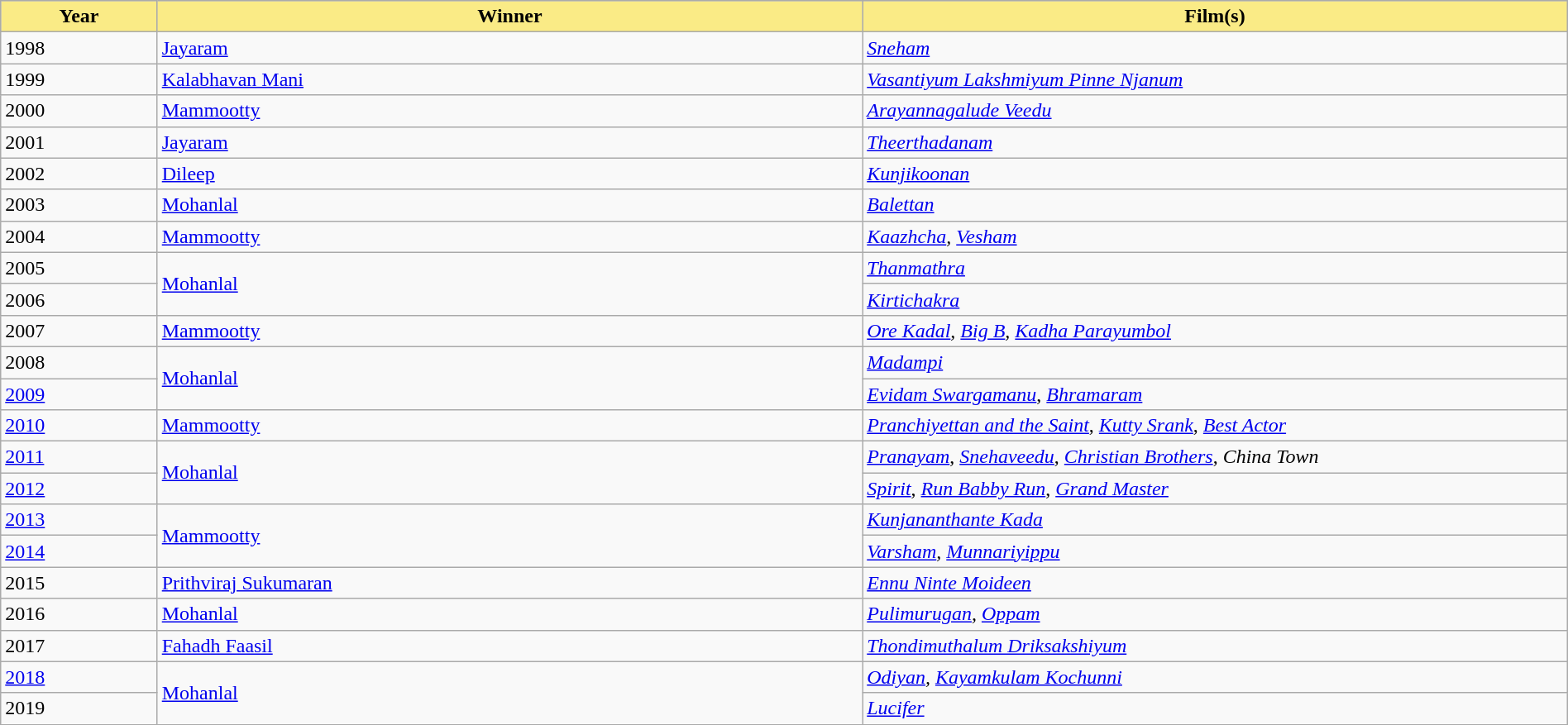<table class="wikitable" style="width:100%">
<tr bgcolor="#bebebe">
<th width="10%" style="background:#FAEB86">Year</th>
<th width="45%" style="background:#FAEB86">Winner</th>
<th width="45%" style="background:#FAEB86">Film(s)</th>
</tr>
<tr>
<td>1998</td>
<td><a href='#'>Jayaram</a></td>
<td><em><a href='#'>Sneham</a></em></td>
</tr>
<tr>
<td>1999</td>
<td><a href='#'>Kalabhavan Mani</a></td>
<td><em><a href='#'>Vasantiyum Lakshmiyum Pinne Njanum</a></em></td>
</tr>
<tr>
<td>2000</td>
<td><a href='#'>Mammootty</a></td>
<td><em><a href='#'>Arayannagalude Veedu</a></em></td>
</tr>
<tr>
<td>2001</td>
<td><a href='#'>Jayaram</a></td>
<td><em><a href='#'>Theerthadanam</a></em></td>
</tr>
<tr>
<td>2002</td>
<td><a href='#'>Dileep</a></td>
<td><em><a href='#'>Kunjikoonan</a></em></td>
</tr>
<tr>
<td>2003</td>
<td><a href='#'>Mohanlal</a></td>
<td><em><a href='#'>Balettan</a></em></td>
</tr>
<tr>
<td>2004</td>
<td><a href='#'>Mammootty</a></td>
<td><em><a href='#'>Kaazhcha</a>, <a href='#'>Vesham</a></em></td>
</tr>
<tr>
<td>2005</td>
<td rowspan="2"><a href='#'>Mohanlal</a></td>
<td><em><a href='#'>Thanmathra</a></em></td>
</tr>
<tr>
<td>2006</td>
<td><em><a href='#'>Kirtichakra</a></em></td>
</tr>
<tr>
<td>2007</td>
<td><a href='#'>Mammootty</a></td>
<td><em><a href='#'>Ore Kadal</a>, <a href='#'>Big B</a>, <a href='#'>Kadha Parayumbol</a></em></td>
</tr>
<tr>
<td>2008</td>
<td rowspan="2"><a href='#'>Mohanlal</a></td>
<td><em><a href='#'>Madampi</a></em></td>
</tr>
<tr>
<td><a href='#'>2009</a></td>
<td><em><a href='#'>Evidam Swargamanu</a></em>, <em><a href='#'>Bhramaram</a></em></td>
</tr>
<tr>
<td><a href='#'>2010</a></td>
<td><a href='#'>Mammootty</a></td>
<td><em><a href='#'>Pranchiyettan and the Saint</a></em>, <em><a href='#'>Kutty Srank</a></em>, <em><a href='#'>Best Actor</a></em></td>
</tr>
<tr>
<td><a href='#'>2011</a></td>
<td rowspan="2"><a href='#'>Mohanlal</a></td>
<td><em><a href='#'>Pranayam</a></em>, <em><a href='#'>Snehaveedu</a></em>, <em><a href='#'>Christian Brothers</a></em>, <em>China Town</em></td>
</tr>
<tr>
<td><a href='#'>2012</a></td>
<td><em><a href='#'>Spirit</a></em>, <em><a href='#'>Run Babby Run</a></em>, <em><a href='#'>Grand Master</a></em></td>
</tr>
<tr>
<td><a href='#'>2013</a></td>
<td rowspan="2"><a href='#'>Mammootty</a></td>
<td><em><a href='#'>Kunjananthante Kada</a></em></td>
</tr>
<tr>
<td><a href='#'>2014</a></td>
<td><em><a href='#'>Varsham</a>, <a href='#'>Munnariyippu</a></em></td>
</tr>
<tr>
<td>2015</td>
<td><a href='#'>Prithviraj Sukumaran</a></td>
<td><em><a href='#'>Ennu Ninte Moideen</a></em></td>
</tr>
<tr>
<td>2016</td>
<td><a href='#'>Mohanlal</a></td>
<td><em><a href='#'>Pulimurugan</a>, <a href='#'>Oppam</a></em></td>
</tr>
<tr>
<td>2017</td>
<td><a href='#'>Fahadh Faasil</a></td>
<td><em><a href='#'>Thondimuthalum Driksakshiyum</a></em></td>
</tr>
<tr>
<td><a href='#'>2018</a></td>
<td rowspan="2"><a href='#'>Mohanlal</a></td>
<td><em><a href='#'>Odiyan</a>, <a href='#'>Kayamkulam Kochunni</a></em></td>
</tr>
<tr>
<td>2019</td>
<td><em><a href='#'>Lucifer</a></em></td>
</tr>
</table>
